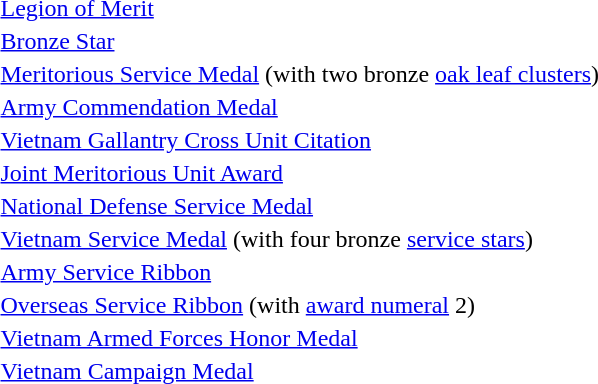<table>
<tr>
<td></td>
<td><a href='#'>Legion of Merit</a></td>
</tr>
<tr>
<td></td>
<td><a href='#'>Bronze Star</a></td>
</tr>
<tr>
<td></td>
<td><a href='#'>Meritorious Service Medal</a> (with two bronze <a href='#'>oak leaf clusters</a>)</td>
</tr>
<tr>
<td></td>
<td><a href='#'>Army Commendation Medal</a></td>
</tr>
<tr>
<td></td>
<td><a href='#'>Vietnam Gallantry Cross Unit Citation</a></td>
</tr>
<tr>
<td></td>
<td><a href='#'>Joint Meritorious Unit Award</a></td>
</tr>
<tr>
<td></td>
<td><a href='#'>National Defense Service Medal</a></td>
</tr>
<tr>
<td></td>
<td><a href='#'>Vietnam Service Medal</a> (with four bronze <a href='#'>service stars</a>)</td>
</tr>
<tr>
<td></td>
<td><a href='#'>Army Service Ribbon</a></td>
</tr>
<tr>
<td><span></span></td>
<td><a href='#'>Overseas Service Ribbon</a> (with <a href='#'>award numeral</a> 2)</td>
</tr>
<tr>
<td></td>
<td><a href='#'>Vietnam Armed Forces Honor Medal</a></td>
</tr>
<tr>
<td></td>
<td><a href='#'>Vietnam Campaign Medal</a></td>
</tr>
</table>
